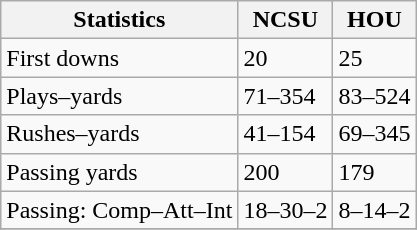<table class="wikitable">
<tr>
<th>Statistics</th>
<th>NCSU</th>
<th>HOU</th>
</tr>
<tr>
<td>First downs</td>
<td>20</td>
<td>25</td>
</tr>
<tr>
<td>Plays–yards</td>
<td>71–354</td>
<td>83–524</td>
</tr>
<tr>
<td>Rushes–yards</td>
<td>41–154</td>
<td>69–345</td>
</tr>
<tr>
<td>Passing yards</td>
<td>200</td>
<td>179</td>
</tr>
<tr>
<td>Passing: Comp–Att–Int</td>
<td>18–30–2</td>
<td>8–14–2</td>
</tr>
<tr>
</tr>
</table>
